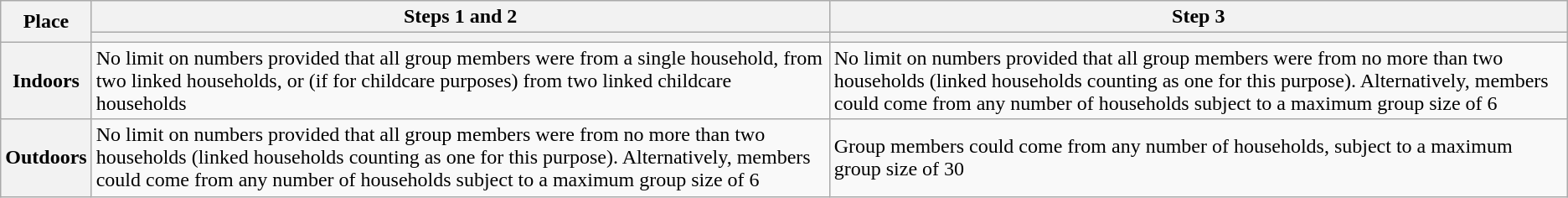<table class="wikitable">
<tr>
<th rowspan="2">Place</th>
<th>Steps 1 and 2</th>
<th>Step 3</th>
</tr>
<tr>
<th></th>
<th></th>
</tr>
<tr>
<th>Indoors</th>
<td>No limit on numbers provided that all group members were from a single household, from two linked households, or (if for childcare purposes) from two linked childcare households</td>
<td>No limit on numbers provided that all group members were from no more than two households (linked households counting as one for this purpose). Alternatively, members could come from any number of households subject to a maximum group size of 6</td>
</tr>
<tr>
<th>Outdoors</th>
<td>No limit on numbers provided that all group members were from no more than two households (linked households counting as one for this purpose). Alternatively, members could come from any number of households subject to a maximum group size of 6</td>
<td>Group members could come from any number of households, subject to a maximum group size of 30</td>
</tr>
</table>
